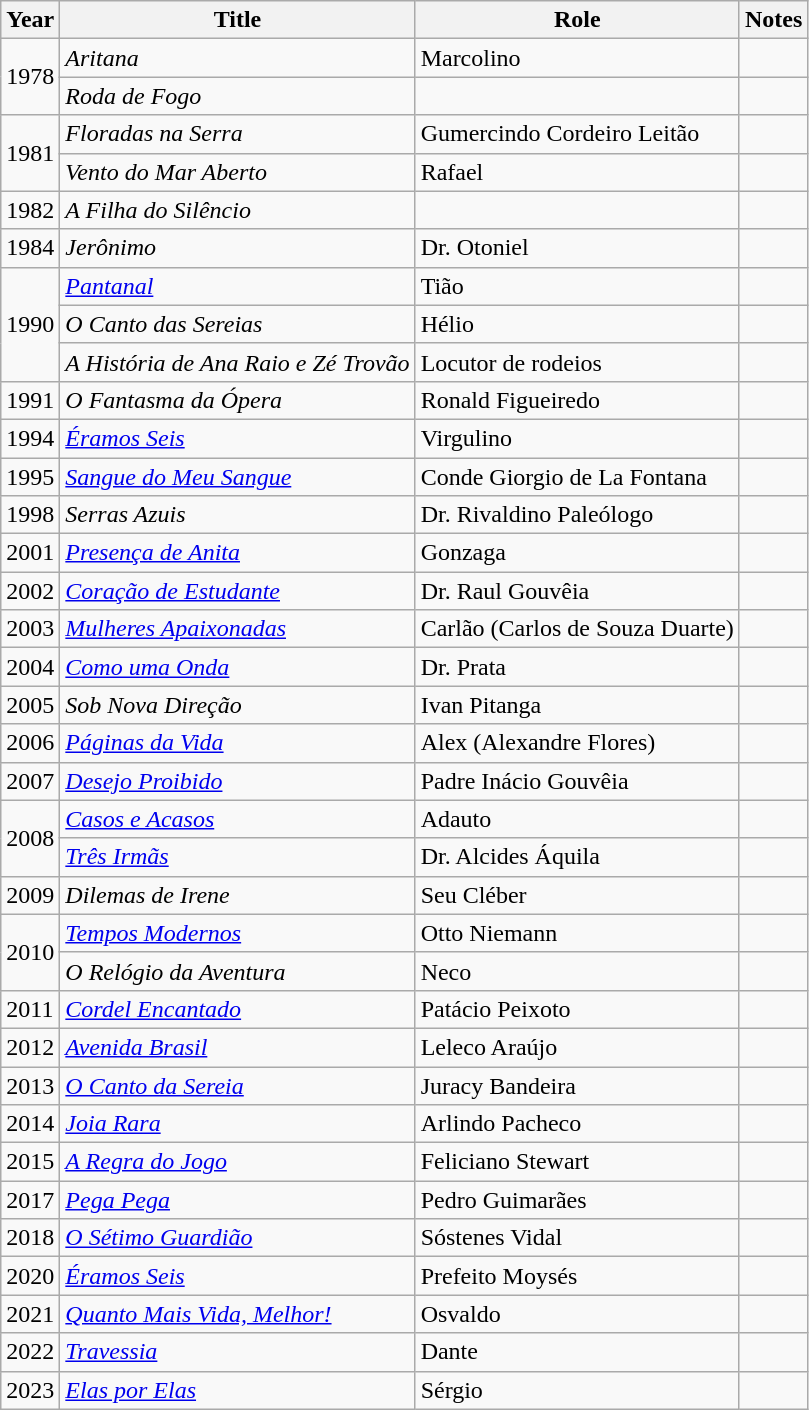<table class="wikitable sortable plainrowheaders">
<tr>
<th scope="col">Year</th>
<th scope="col">Title</th>
<th scope="col">Role</th>
<th scope="col">Notes</th>
</tr>
<tr>
<td rowspan="2">1978</td>
<td><em>Aritana</em></td>
<td>Marcolino</td>
<td></td>
</tr>
<tr>
<td><em>Roda de Fogo</em></td>
<td></td>
<td></td>
</tr>
<tr>
<td rowspan="2">1981</td>
<td><em>Floradas na Serra</em></td>
<td>Gumercindo Cordeiro Leitão</td>
<td></td>
</tr>
<tr>
<td><em>Vento do Mar Aberto</em></td>
<td>Rafael</td>
<td></td>
</tr>
<tr>
<td>1982</td>
<td><em>A Filha do Silêncio</em></td>
<td></td>
<td></td>
</tr>
<tr>
<td>1984</td>
<td><em>Jerônimo</em></td>
<td>Dr. Otoniel</td>
<td></td>
</tr>
<tr>
<td rowspan="3">1990</td>
<td><em><a href='#'>Pantanal</a></em></td>
<td>Tião</td>
<td></td>
</tr>
<tr>
<td><em>O Canto das Sereias</em></td>
<td>Hélio</td>
<td></td>
</tr>
<tr>
<td><em>A História de Ana Raio e Zé Trovão</em></td>
<td>Locutor de rodeios</td>
<td></td>
</tr>
<tr>
<td>1991</td>
<td><em>O Fantasma da Ópera</em></td>
<td>Ronald Figueiredo</td>
<td></td>
</tr>
<tr>
<td>1994</td>
<td><em><a href='#'>Éramos Seis</a></em></td>
<td>Virgulino</td>
<td></td>
</tr>
<tr>
<td>1995</td>
<td><em><a href='#'>Sangue do Meu Sangue</a></em></td>
<td>Conde Giorgio de La Fontana</td>
<td></td>
</tr>
<tr>
<td>1998</td>
<td><em>Serras Azuis</em></td>
<td>Dr. Rivaldino Paleólogo</td>
<td></td>
</tr>
<tr>
<td>2001</td>
<td><em><a href='#'>Presença de Anita</a></em></td>
<td>Gonzaga</td>
<td></td>
</tr>
<tr>
<td>2002</td>
<td><em><a href='#'>Coração de Estudante</a></em></td>
<td>Dr. Raul Gouvêia</td>
<td></td>
</tr>
<tr>
<td>2003</td>
<td><em><a href='#'>Mulheres Apaixonadas</a></em></td>
<td>Carlão (Carlos de Souza Duarte)</td>
<td></td>
</tr>
<tr>
<td>2004</td>
<td><em><a href='#'>Como uma Onda</a></em></td>
<td>Dr. Prata</td>
<td></td>
</tr>
<tr>
<td>2005</td>
<td><em>Sob Nova Direção</em></td>
<td>Ivan Pitanga</td>
<td></td>
</tr>
<tr>
<td>2006</td>
<td><em><a href='#'>Páginas da Vida</a></em></td>
<td>Alex (Alexandre Flores)</td>
<td></td>
</tr>
<tr>
<td>2007</td>
<td><em><a href='#'>Desejo Proibido</a></em></td>
<td>Padre Inácio Gouvêia</td>
<td></td>
</tr>
<tr>
<td rowspan="2">2008</td>
<td><em><a href='#'>Casos e Acasos</a></em></td>
<td>Adauto</td>
<td></td>
</tr>
<tr>
<td><em><a href='#'>Três Irmãs</a></em></td>
<td>Dr. Alcides Áquila</td>
<td></td>
</tr>
<tr>
<td>2009</td>
<td><em>Dilemas de Irene</em></td>
<td>Seu Cléber</td>
<td></td>
</tr>
<tr>
<td rowspan="2">2010</td>
<td><em><a href='#'>Tempos Modernos</a></em></td>
<td>Otto Niemann</td>
<td></td>
</tr>
<tr>
<td><em>O Relógio da Aventura</em></td>
<td>Neco</td>
<td></td>
</tr>
<tr>
<td>2011</td>
<td><em><a href='#'>Cordel Encantado</a></em></td>
<td>Patácio Peixoto</td>
<td></td>
</tr>
<tr>
<td>2012</td>
<td><em><a href='#'>Avenida Brasil</a></em></td>
<td>Leleco Araújo</td>
<td></td>
</tr>
<tr>
<td>2013</td>
<td><em><a href='#'>O Canto da Sereia</a></em></td>
<td>Juracy Bandeira</td>
<td></td>
</tr>
<tr>
<td>2014</td>
<td><em><a href='#'>Joia Rara</a></em></td>
<td>Arlindo Pacheco</td>
<td></td>
</tr>
<tr>
<td>2015</td>
<td><em><a href='#'>A Regra do Jogo</a></em></td>
<td>Feliciano Stewart</td>
<td></td>
</tr>
<tr>
<td>2017</td>
<td><em><a href='#'>Pega Pega</a></em></td>
<td>Pedro Guimarães</td>
<td></td>
</tr>
<tr>
<td>2018</td>
<td><em><a href='#'>O Sétimo Guardião</a></em></td>
<td>Sóstenes Vidal</td>
<td></td>
</tr>
<tr>
<td>2020</td>
<td><em><a href='#'>Éramos Seis</a></em></td>
<td>Prefeito Moysés</td>
<td></td>
</tr>
<tr>
<td>2021</td>
<td><em><a href='#'>Quanto Mais Vida, Melhor!</a></em></td>
<td>Osvaldo</td>
<td></td>
</tr>
<tr>
<td>2022</td>
<td><em><a href='#'>Travessia</a></em></td>
<td>Dante</td>
<td></td>
</tr>
<tr>
<td>2023</td>
<td><em><a href='#'>Elas por Elas</a></em></td>
<td>Sérgio</td>
<td></td>
</tr>
</table>
